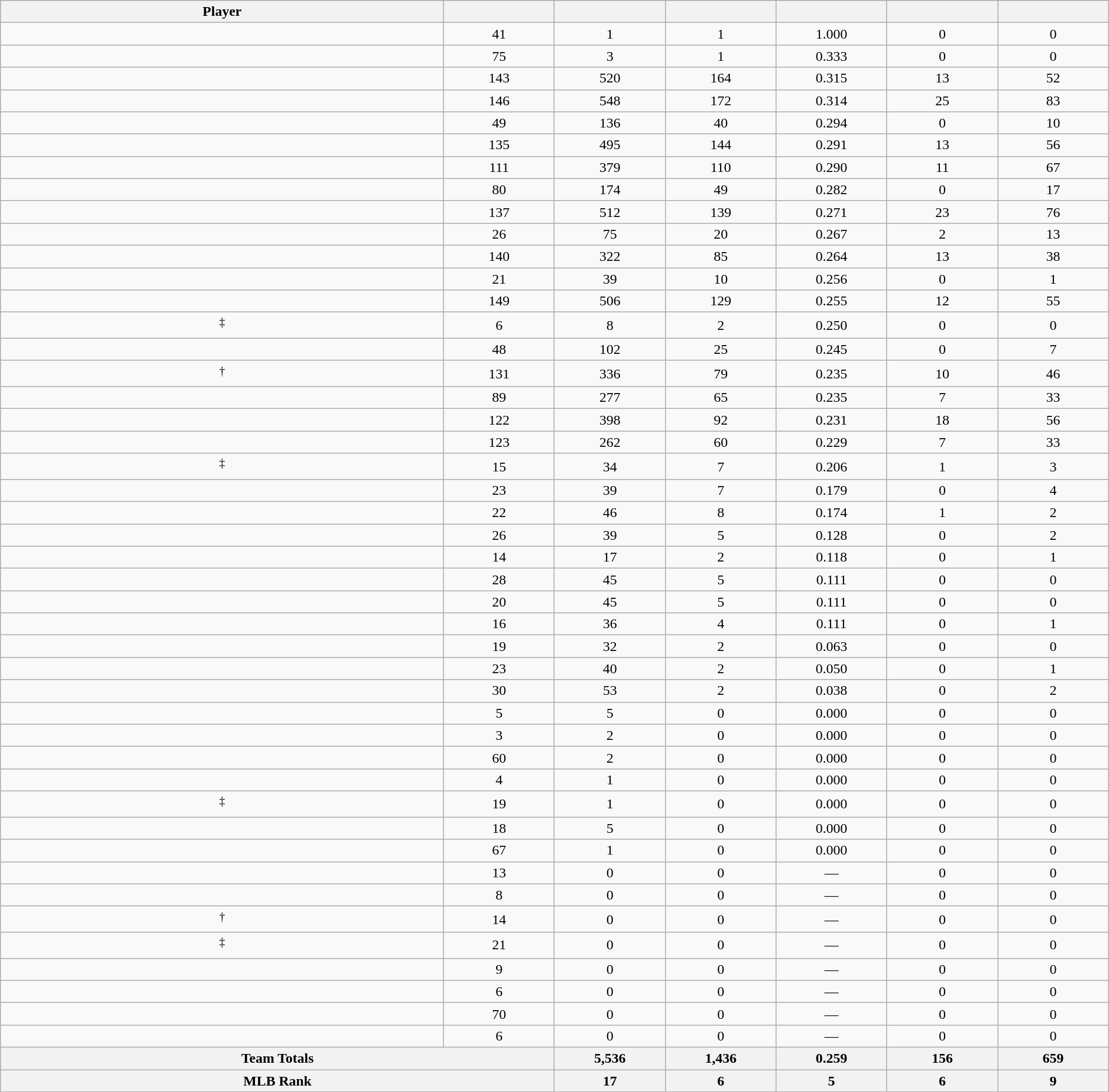<table class="wikitable sortable" style="text-align:center;" width="100%">
<tr>
<th width="40%">Player</th>
<th width="10%"></th>
<th width="10%"></th>
<th width="10%"></th>
<th width="10%"></th>
<th width="10%"></th>
<th width="10%"></th>
</tr>
<tr>
<td></td>
<td>41</td>
<td>1</td>
<td>1</td>
<td>1.000</td>
<td>0</td>
<td>0</td>
</tr>
<tr>
<td></td>
<td>75</td>
<td>3</td>
<td>1</td>
<td>0.333</td>
<td>0</td>
<td>0</td>
</tr>
<tr>
<td></td>
<td>143</td>
<td>520</td>
<td>164</td>
<td>0.315</td>
<td>13</td>
<td>52</td>
</tr>
<tr>
<td></td>
<td>146</td>
<td>548</td>
<td>172</td>
<td>0.314</td>
<td>25</td>
<td>83</td>
</tr>
<tr>
<td></td>
<td>49</td>
<td>136</td>
<td>40</td>
<td>0.294</td>
<td>0</td>
<td>10</td>
</tr>
<tr>
<td></td>
<td>135</td>
<td>495</td>
<td>144</td>
<td>0.291</td>
<td>13</td>
<td>56</td>
</tr>
<tr>
<td></td>
<td>111</td>
<td>379</td>
<td>110</td>
<td>0.290</td>
<td>11</td>
<td>67</td>
</tr>
<tr>
<td></td>
<td>80</td>
<td>174</td>
<td>49</td>
<td>0.282</td>
<td>0</td>
<td>17</td>
</tr>
<tr>
<td></td>
<td>137</td>
<td>512</td>
<td>139</td>
<td>0.271</td>
<td>23</td>
<td>76</td>
</tr>
<tr>
<td></td>
<td>26</td>
<td>75</td>
<td>20</td>
<td>0.267</td>
<td>2</td>
<td>13</td>
</tr>
<tr>
<td></td>
<td>140</td>
<td>322</td>
<td>85</td>
<td>0.264</td>
<td>13</td>
<td>38</td>
</tr>
<tr>
<td></td>
<td>21</td>
<td>39</td>
<td>10</td>
<td>0.256</td>
<td>0</td>
<td>1</td>
</tr>
<tr>
<td></td>
<td>149</td>
<td>506</td>
<td>129</td>
<td>0.255</td>
<td>12</td>
<td>55</td>
</tr>
<tr>
<td><sup>‡</sup></td>
<td>6</td>
<td>8</td>
<td>2</td>
<td>0.250</td>
<td>0</td>
<td>0</td>
</tr>
<tr>
<td></td>
<td>48</td>
<td>102</td>
<td>25</td>
<td>0.245</td>
<td>0</td>
<td>7</td>
</tr>
<tr>
<td><sup>†</sup></td>
<td>131</td>
<td>336</td>
<td>79</td>
<td>0.235</td>
<td>10</td>
<td>46</td>
</tr>
<tr>
<td></td>
<td>89</td>
<td>277</td>
<td>65</td>
<td>0.235</td>
<td>7</td>
<td>33</td>
</tr>
<tr>
<td></td>
<td>122</td>
<td>398</td>
<td>92</td>
<td>0.231</td>
<td>18</td>
<td>56</td>
</tr>
<tr>
<td></td>
<td>123</td>
<td>262</td>
<td>60</td>
<td>0.229</td>
<td>7</td>
<td>33</td>
</tr>
<tr>
<td><sup>‡</sup></td>
<td>15</td>
<td>34</td>
<td>7</td>
<td>0.206</td>
<td>1</td>
<td>3</td>
</tr>
<tr>
<td></td>
<td>23</td>
<td>39</td>
<td>7</td>
<td>0.179</td>
<td>0</td>
<td>4</td>
</tr>
<tr>
<td></td>
<td>22</td>
<td>46</td>
<td>8</td>
<td>0.174</td>
<td>1</td>
<td>2</td>
</tr>
<tr>
<td></td>
<td>26</td>
<td>39</td>
<td>5</td>
<td>0.128</td>
<td>0</td>
<td>2</td>
</tr>
<tr>
<td></td>
<td>14</td>
<td>17</td>
<td>2</td>
<td>0.118</td>
<td>0</td>
<td>1</td>
</tr>
<tr>
<td></td>
<td>28</td>
<td>45</td>
<td>5</td>
<td>0.111</td>
<td>0</td>
<td>0</td>
</tr>
<tr>
<td></td>
<td>20</td>
<td>45</td>
<td>5</td>
<td>0.111</td>
<td>0</td>
<td>0</td>
</tr>
<tr>
<td></td>
<td>16</td>
<td>36</td>
<td>4</td>
<td>0.111</td>
<td>0</td>
<td>1</td>
</tr>
<tr>
<td></td>
<td>19</td>
<td>32</td>
<td>2</td>
<td>0.063</td>
<td>0</td>
<td>0</td>
</tr>
<tr>
<td></td>
<td>23</td>
<td>40</td>
<td>2</td>
<td>0.050</td>
<td>0</td>
<td>1</td>
</tr>
<tr>
<td></td>
<td>30</td>
<td>53</td>
<td>2</td>
<td>0.038</td>
<td>0</td>
<td>2</td>
</tr>
<tr>
<td></td>
<td>5</td>
<td>5</td>
<td>0</td>
<td>0.000</td>
<td>0</td>
<td>0</td>
</tr>
<tr>
<td></td>
<td>3</td>
<td>2</td>
<td>0</td>
<td>0.000</td>
<td>0</td>
<td>0</td>
</tr>
<tr>
<td></td>
<td>60</td>
<td>2</td>
<td>0</td>
<td>0.000</td>
<td>0</td>
<td>0</td>
</tr>
<tr>
<td></td>
<td>4</td>
<td>1</td>
<td>0</td>
<td>0.000</td>
<td>0</td>
<td>0</td>
</tr>
<tr>
<td><sup>‡</sup></td>
<td>19</td>
<td>1</td>
<td>0</td>
<td>0.000</td>
<td>0</td>
<td>0</td>
</tr>
<tr>
<td></td>
<td>18</td>
<td>5</td>
<td>0</td>
<td>0.000</td>
<td>0</td>
<td>0</td>
</tr>
<tr>
<td></td>
<td>67</td>
<td>1</td>
<td>0</td>
<td>0.000</td>
<td>0</td>
<td>0</td>
</tr>
<tr>
<td></td>
<td>13</td>
<td>0</td>
<td>0</td>
<td>—</td>
<td>0</td>
<td>0</td>
</tr>
<tr>
<td></td>
<td>8</td>
<td>0</td>
<td>0</td>
<td>—</td>
<td>0</td>
<td>0</td>
</tr>
<tr>
<td><sup>†</sup></td>
<td>14</td>
<td>0</td>
<td>0</td>
<td>—</td>
<td>0</td>
<td>0</td>
</tr>
<tr>
<td><sup>‡</sup></td>
<td>21</td>
<td>0</td>
<td>0</td>
<td>—</td>
<td>0</td>
<td>0</td>
</tr>
<tr>
<td></td>
<td>9</td>
<td>0</td>
<td>0</td>
<td>—</td>
<td>0</td>
<td>0</td>
</tr>
<tr>
<td></td>
<td>6</td>
<td>0</td>
<td>0</td>
<td>—</td>
<td>0</td>
<td>0</td>
</tr>
<tr>
<td></td>
<td>70</td>
<td>0</td>
<td>0</td>
<td>—</td>
<td>0</td>
<td>0</td>
</tr>
<tr>
<td></td>
<td>6</td>
<td>0</td>
<td>0</td>
<td>—</td>
<td>0</td>
<td>0</td>
</tr>
<tr>
<th colspan="2">Team Totals</th>
<th>5,536</th>
<th>1,436</th>
<th>0.259</th>
<th>156</th>
<th>659</th>
</tr>
<tr>
<th colspan="2">MLB Rank</th>
<th>17</th>
<th>6</th>
<th>5</th>
<th>6</th>
<th>9</th>
</tr>
</table>
